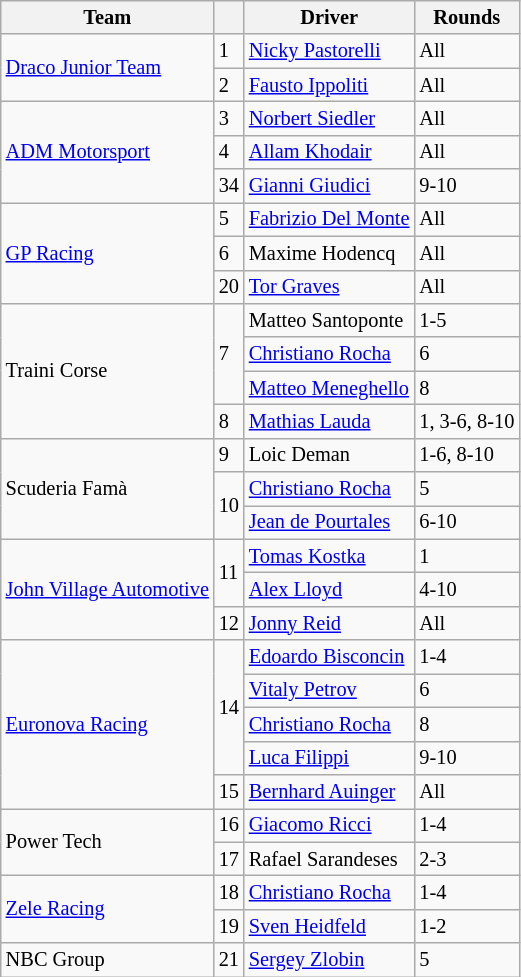<table class="wikitable" style="font-size:85%">
<tr>
<th>Team</th>
<th></th>
<th>Driver</th>
<th>Rounds</th>
</tr>
<tr>
<td rowspan=2> <a href='#'>Draco Junior Team</a></td>
<td>1</td>
<td> <a href='#'>Nicky Pastorelli</a></td>
<td>All</td>
</tr>
<tr>
<td>2</td>
<td> <a href='#'>Fausto Ippoliti</a></td>
<td>All</td>
</tr>
<tr>
<td rowspan=3> <a href='#'>ADM Motorsport</a></td>
<td>3</td>
<td> <a href='#'>Norbert Siedler</a></td>
<td>All</td>
</tr>
<tr>
<td>4</td>
<td> <a href='#'>Allam Khodair</a></td>
<td>All</td>
</tr>
<tr>
<td>34</td>
<td> <a href='#'>Gianni Giudici</a></td>
<td>9-10</td>
</tr>
<tr>
<td rowspan=3> <a href='#'>GP Racing</a></td>
<td>5</td>
<td> <a href='#'>Fabrizio Del Monte</a></td>
<td>All</td>
</tr>
<tr>
<td>6</td>
<td> Maxime Hodencq</td>
<td>All</td>
</tr>
<tr>
<td>20</td>
<td> <a href='#'>Tor Graves</a></td>
<td>All</td>
</tr>
<tr>
<td rowspan=4> Traini Corse</td>
<td rowspan="3">7</td>
<td> Matteo Santoponte</td>
<td>1-5</td>
</tr>
<tr>
<td> <a href='#'>Christiano Rocha</a></td>
<td>6</td>
</tr>
<tr>
<td nowrap> <a href='#'>Matteo Meneghello</a></td>
<td>8</td>
</tr>
<tr>
<td>8</td>
<td> <a href='#'>Mathias Lauda</a></td>
<td>1, 3-6, 8-10</td>
</tr>
<tr>
<td rowspan=3> Scuderia Famà</td>
<td>9</td>
<td> Loic Deman</td>
<td>1-6, 8-10</td>
</tr>
<tr>
<td rowspan="2">10</td>
<td> <a href='#'>Christiano Rocha</a></td>
<td>5</td>
</tr>
<tr>
<td> <a href='#'>Jean de Pourtales</a></td>
<td>6-10</td>
</tr>
<tr>
<td rowspan=3 nowrap> <a href='#'>John Village Automotive</a></td>
<td rowspan="2">11</td>
<td> <a href='#'>Tomas Kostka</a></td>
<td>1</td>
</tr>
<tr>
<td> <a href='#'>Alex Lloyd</a></td>
<td>4-10</td>
</tr>
<tr>
<td>12</td>
<td> <a href='#'>Jonny Reid</a></td>
<td>All</td>
</tr>
<tr>
<td rowspan=5> <a href='#'>Euronova Racing</a></td>
<td rowspan=4>14</td>
<td> <a href='#'>Edoardo Bisconcin</a></td>
<td>1-4</td>
</tr>
<tr>
<td> <a href='#'>Vitaly Petrov</a></td>
<td>6</td>
</tr>
<tr>
<td> <a href='#'>Christiano Rocha</a></td>
<td>8</td>
</tr>
<tr>
<td> <a href='#'>Luca Filippi</a></td>
<td>9-10</td>
</tr>
<tr>
<td>15</td>
<td> <a href='#'>Bernhard Auinger</a></td>
<td>All</td>
</tr>
<tr>
<td rowspan=2> Power Tech</td>
<td>16</td>
<td> <a href='#'>Giacomo Ricci</a></td>
<td>1-4</td>
</tr>
<tr>
<td>17</td>
<td> Rafael Sarandeses</td>
<td>2-3</td>
</tr>
<tr>
<td rowspan=2> <a href='#'>Zele Racing</a></td>
<td>18</td>
<td> <a href='#'>Christiano Rocha</a></td>
<td>1-4</td>
</tr>
<tr>
<td>19</td>
<td> <a href='#'>Sven Heidfeld</a></td>
<td>1-2</td>
</tr>
<tr>
<td> NBC Group</td>
<td>21</td>
<td> <a href='#'>Sergey Zlobin</a></td>
<td>5</td>
</tr>
</table>
